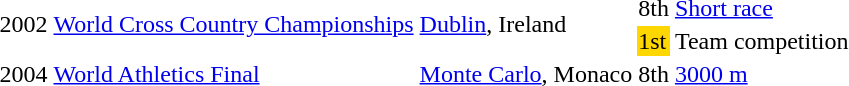<table>
<tr>
<td rowspan=2>2002</td>
<td rowspan=2><a href='#'>World Cross Country Championships</a></td>
<td rowspan=2><a href='#'>Dublin</a>, Ireland</td>
<td>8th</td>
<td><a href='#'>Short race</a></td>
<td></td>
</tr>
<tr>
<td bgcolor=gold>1st</td>
<td>Team competition</td>
<td></td>
</tr>
<tr>
<td>2004</td>
<td><a href='#'>World Athletics Final</a></td>
<td><a href='#'>Monte Carlo</a>, Monaco</td>
<td>8th</td>
<td><a href='#'>3000 m</a></td>
<td></td>
</tr>
</table>
